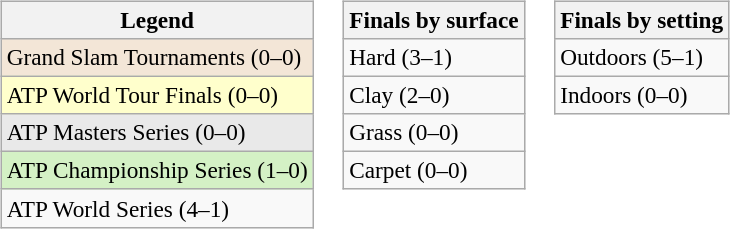<table>
<tr valign=top>
<td><br><table class=wikitable style=font-size:97%>
<tr>
<th>Legend</th>
</tr>
<tr style="background:#f3e6d7;">
<td>Grand Slam Tournaments (0–0)</td>
</tr>
<tr style="background:#ffc;">
<td>ATP World Tour Finals (0–0)</td>
</tr>
<tr style="background:#e9e9e9;">
<td>ATP Masters Series (0–0)</td>
</tr>
<tr style="background:#d4f1c5;">
<td>ATP Championship Series (1–0)</td>
</tr>
<tr>
<td>ATP World Series (4–1)</td>
</tr>
</table>
</td>
<td><br><table class=wikitable style=font-size:97%>
<tr>
<th>Finals by surface</th>
</tr>
<tr>
<td>Hard (3–1)</td>
</tr>
<tr>
<td>Clay (2–0)</td>
</tr>
<tr>
<td>Grass (0–0)</td>
</tr>
<tr>
<td>Carpet (0–0)</td>
</tr>
</table>
</td>
<td><br><table class=wikitable style=font-size:97%>
<tr>
<th>Finals by setting</th>
</tr>
<tr>
<td>Outdoors (5–1)</td>
</tr>
<tr>
<td>Indoors (0–0)</td>
</tr>
</table>
</td>
</tr>
</table>
